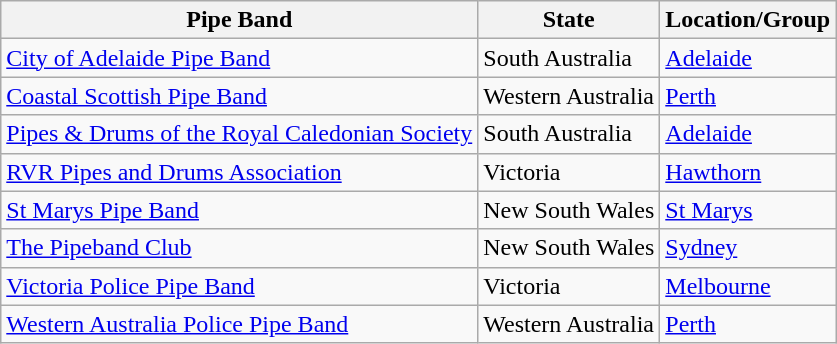<table class="wikitable sortable">
<tr>
<th>Pipe Band</th>
<th>State</th>
<th>Location/Group</th>
</tr>
<tr>
<td><a href='#'>City of Adelaide Pipe Band</a></td>
<td>South Australia</td>
<td><a href='#'>Adelaide</a></td>
</tr>
<tr>
<td><a href='#'>Coastal Scottish Pipe Band</a></td>
<td>Western Australia</td>
<td><a href='#'>Perth</a></td>
</tr>
<tr>
<td><a href='#'>Pipes & Drums of the Royal Caledonian Society</a></td>
<td>South Australia</td>
<td><a href='#'>Adelaide</a></td>
</tr>
<tr>
<td><a href='#'>RVR Pipes and Drums Association</a></td>
<td>Victoria</td>
<td><a href='#'>Hawthorn</a></td>
</tr>
<tr>
<td><a href='#'>St Marys Pipe Band</a></td>
<td>New South Wales</td>
<td><a href='#'>St Marys</a></td>
</tr>
<tr>
<td><a href='#'>The Pipeband Club</a></td>
<td>New South Wales</td>
<td><a href='#'>Sydney</a></td>
</tr>
<tr>
<td><a href='#'>Victoria Police Pipe Band</a></td>
<td>Victoria</td>
<td><a href='#'>Melbourne</a></td>
</tr>
<tr>
<td><a href='#'>Western Australia Police Pipe Band</a></td>
<td>Western Australia</td>
<td><a href='#'>Perth</a></td>
</tr>
</table>
